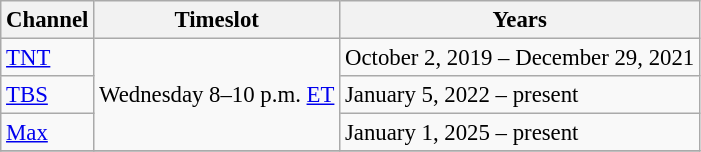<table class="wikitable" style="margin:0; font-size: 95%">
<tr>
<th>Channel</th>
<th>Timeslot</th>
<th>Years</th>
</tr>
<tr>
<td><a href='#'>TNT</a></td>
<td rowspan=3>Wednesday 8–10 p.m. <a href='#'>ET</a></td>
<td>October 2, 2019 – December 29, 2021</td>
</tr>
<tr>
<td><a href='#'>TBS</a></td>
<td>January 5, 2022 – present</td>
</tr>
<tr>
<td><a href='#'>Max</a></td>
<td>January 1, 2025 – present</td>
</tr>
<tr>
</tr>
</table>
